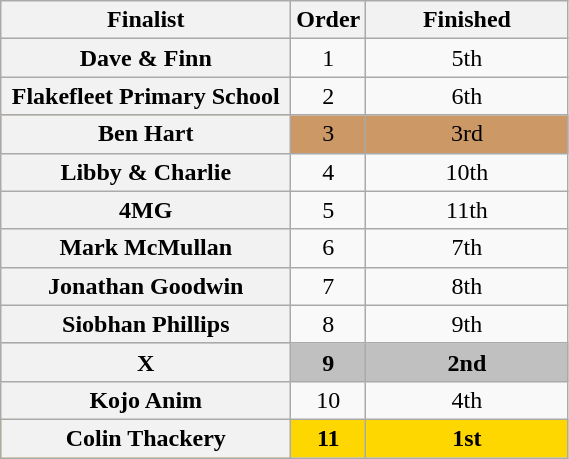<table class="wikitable sortable plainrowheaders" style="text-align:center; width:30%;">
<tr>
<th class="unsortable" style="width:15em;">Finalist</th>
<th data-sort-type="number" style="width:1em;">Order</th>
<th data-sort-type="number" style="width:10em;">Finished </th>
</tr>
<tr>
<th scope="row">Dave & Finn</th>
<td>1</td>
<td>5th</td>
</tr>
<tr>
<th scope="row">Flakefleet Primary School</th>
<td>2</td>
<td>6th</td>
</tr>
<tr style="background:#c96;">
<th scope="row"><strong>Ben Hart</strong></th>
<td>3</td>
<td>3rd</td>
</tr>
<tr>
<th scope="row">Libby & Charlie</th>
<td>4</td>
<td>10th</td>
</tr>
<tr>
<th scope="row">4MG</th>
<td>5</td>
<td>11th</td>
</tr>
<tr>
<th scope="row">Mark McMullan</th>
<td>6</td>
<td>7th</td>
</tr>
<tr>
<th scope="row">Jonathan Goodwin</th>
<td>7</td>
<td>8th</td>
</tr>
<tr>
<th scope="row">Siobhan Phillips</th>
<td>8</td>
<td>9th</td>
</tr>
<tr style="background:silver;">
<th scope="row"><strong>X</strong></th>
<td><strong>9</strong></td>
<td><strong>2nd</strong></td>
</tr>
<tr>
<th scope="row">Kojo Anim</th>
<td>10</td>
<td>4th</td>
</tr>
<tr style="background:gold;">
<th scope="row"><strong>Colin Thackery</strong></th>
<td><strong>11</strong></td>
<td><strong>1st</strong></td>
</tr>
</table>
